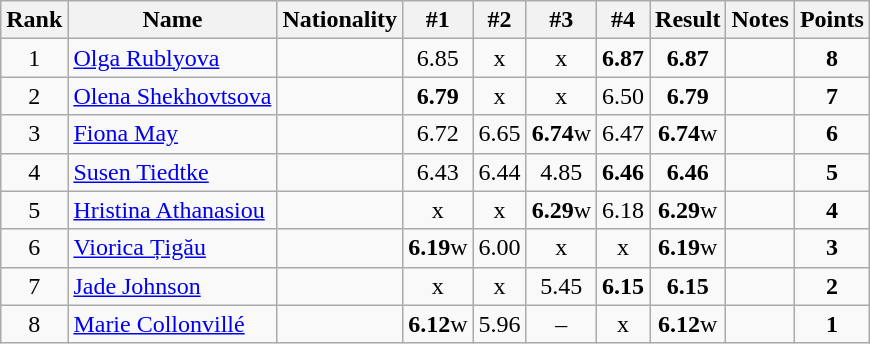<table class="wikitable sortable" style="text-align:center">
<tr>
<th>Rank</th>
<th>Name</th>
<th>Nationality</th>
<th>#1</th>
<th>#2</th>
<th>#3</th>
<th>#4</th>
<th>Result</th>
<th>Notes</th>
<th>Points</th>
</tr>
<tr>
<td>1</td>
<td align=left><a href='#'>Olga Rublyova</a></td>
<td align=left></td>
<td>6.85</td>
<td>x</td>
<td>x</td>
<td><strong>6.87</strong></td>
<td><strong>6.87</strong></td>
<td></td>
<td><strong>8</strong></td>
</tr>
<tr>
<td>2</td>
<td align=left><a href='#'>Olena Shekhovtsova</a></td>
<td align=left></td>
<td><strong>6.79</strong></td>
<td>x</td>
<td>x</td>
<td>6.50</td>
<td><strong>6.79</strong></td>
<td></td>
<td><strong>7</strong></td>
</tr>
<tr>
<td>3</td>
<td align=left><a href='#'>Fiona May</a></td>
<td align=left></td>
<td>6.72</td>
<td>6.65</td>
<td><strong>6.74</strong>w</td>
<td>6.47</td>
<td><strong>6.74</strong>w</td>
<td></td>
<td><strong>6</strong></td>
</tr>
<tr>
<td>4</td>
<td align=left><a href='#'>Susen Tiedtke</a></td>
<td align=left></td>
<td>6.43</td>
<td>6.44</td>
<td>4.85</td>
<td><strong>6.46</strong></td>
<td><strong>6.46</strong></td>
<td></td>
<td><strong>5</strong></td>
</tr>
<tr>
<td>5</td>
<td align=left><a href='#'>Hristina Athanasiou</a></td>
<td align=left></td>
<td>x</td>
<td>x</td>
<td><strong>6.29</strong>w</td>
<td>6.18</td>
<td><strong>6.29</strong>w</td>
<td></td>
<td><strong>4</strong></td>
</tr>
<tr>
<td>6</td>
<td align=left><a href='#'>Viorica Țigău</a></td>
<td align=left></td>
<td><strong>6.19</strong>w</td>
<td>6.00</td>
<td>x</td>
<td>x</td>
<td><strong>6.19</strong>w</td>
<td></td>
<td><strong>3</strong></td>
</tr>
<tr>
<td>7</td>
<td align=left><a href='#'>Jade Johnson</a></td>
<td align=left></td>
<td>x</td>
<td>x</td>
<td>5.45</td>
<td><strong>6.15</strong></td>
<td><strong>6.15</strong></td>
<td></td>
<td><strong>2</strong></td>
</tr>
<tr>
<td>8</td>
<td align=left><a href='#'>Marie Collonvillé</a></td>
<td align=left></td>
<td><strong>6.12</strong>w</td>
<td>5.96</td>
<td>–</td>
<td>x</td>
<td><strong>6.12</strong>w</td>
<td></td>
<td><strong>1</strong></td>
</tr>
</table>
